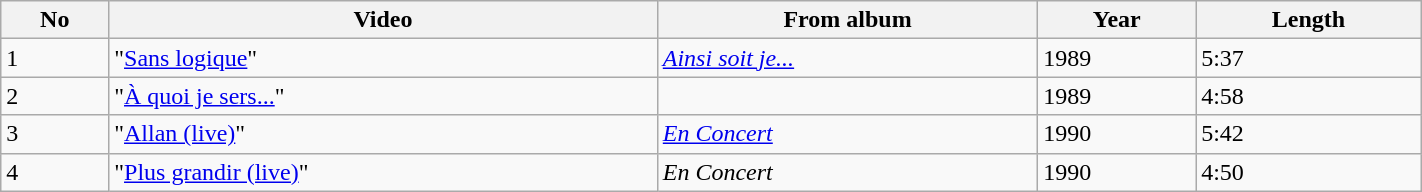<table class="wikitable" width="75%" border="1">
<tr>
<th>No</th>
<th>Video</th>
<th>From album</th>
<th>Year</th>
<th>Length</th>
</tr>
<tr>
<td>1</td>
<td>"<a href='#'>Sans logique</a>"</td>
<td><em><a href='#'>Ainsi soit je...</a></em></td>
<td>1989</td>
<td>5:37</td>
</tr>
<tr>
<td>2</td>
<td>"<a href='#'>À quoi je sers...</a>"</td>
<td></td>
<td>1989</td>
<td>4:58</td>
</tr>
<tr>
<td>3</td>
<td>"<a href='#'>Allan (live)</a>"</td>
<td><em><a href='#'>En Concert</a></em></td>
<td>1990</td>
<td>5:42</td>
</tr>
<tr>
<td>4</td>
<td>"<a href='#'>Plus grandir (live)</a>"</td>
<td><em>En Concert</em></td>
<td>1990</td>
<td>4:50</td>
</tr>
</table>
